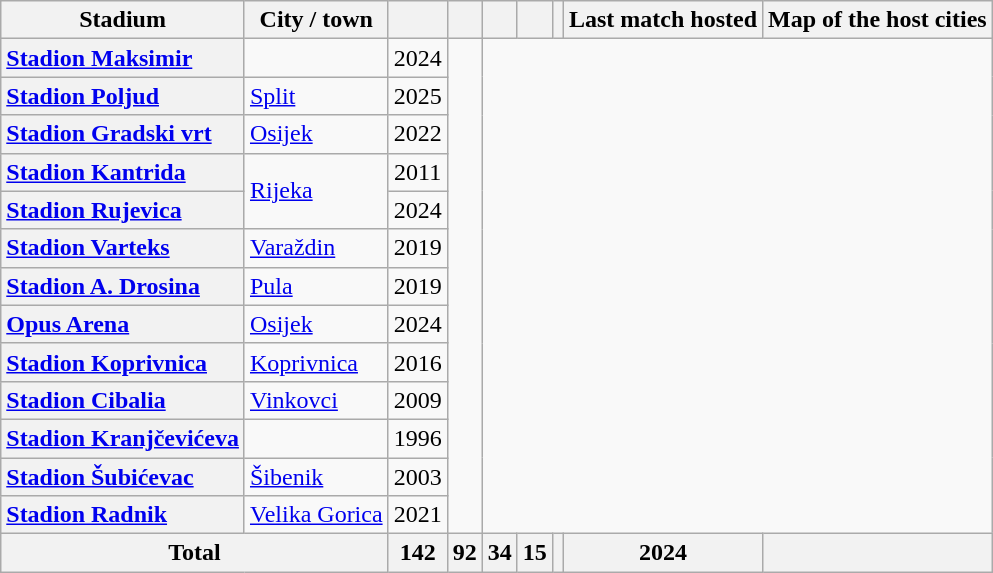<table class="wikitable sortable plainrowheaders" cellpadding="3" style="text-align: center;">
<tr>
<th scope="col">Stadium</th>
<th scope="col">City / town</th>
<th></th>
<th></th>
<th></th>
<th></th>
<th></th>
<th scope="col">Last match hosted</th>
<th scope="col">Map of the host cities</th>
</tr>
<tr>
<th scope="row" style="text-align: left;"><a href='#'>Stadion Maksimir</a></th>
<td style="text-align: left;"><br></td>
<td>2024</td>
<td rowspan=13></td>
</tr>
<tr>
<th scope="row" style="text-align: left;"><a href='#'>Stadion Poljud</a></th>
<td style="text-align: left;"> <a href='#'>Split</a><br></td>
<td>2025</td>
</tr>
<tr>
<th scope="row" style="text-align: left;"><a href='#'>Stadion Gradski vrt</a></th>
<td style="text-align: left;"> <a href='#'>Osijek</a><br></td>
<td>2022</td>
</tr>
<tr>
<th scope="row" style="text-align: left;"><a href='#'>Stadion Kantrida</a></th>
<td rowspan="2" style="text-align: left;"> <a href='#'>Rijeka</a><br></td>
<td>2011</td>
</tr>
<tr>
<th scope="row" style="text-align: left;"><a href='#'>Stadion Rujevica</a><br></th>
<td>2024</td>
</tr>
<tr>
<th scope="row" style="text-align: left;"><a href='#'>Stadion Varteks</a></th>
<td style="text-align: left;"> <a href='#'>Varaždin</a><br></td>
<td>2019</td>
</tr>
<tr>
<th scope="row" style="text-align: left;"><a href='#'>Stadion A. Drosina</a></th>
<td style="text-align: left;"> <a href='#'>Pula</a><br></td>
<td>2019</td>
</tr>
<tr>
<th scope="row" style="text-align: left;"><a href='#'>Opus Arena</a></th>
<td style="text-align: left;"> <a href='#'>Osijek</a><br></td>
<td>2024</td>
</tr>
<tr>
<th scope="row" style="text-align: left;"><a href='#'>Stadion Koprivnica</a></th>
<td style="text-align: left;"> <a href='#'>Koprivnica</a><br></td>
<td>2016</td>
</tr>
<tr>
<th scope="row" style="text-align: left;"><a href='#'>Stadion Cibalia</a></th>
<td style="text-align: left;"> <a href='#'>Vinkovci</a><br></td>
<td>2009</td>
</tr>
<tr>
<th scope="row" style="text-align: left;"><a href='#'>Stadion Kranjčevićeva</a></th>
<td style="text-align: left;"><br></td>
<td>1996</td>
</tr>
<tr>
<th scope="row" style="text-align: left;"><a href='#'>Stadion Šubićevac</a></th>
<td style="text-align: left;"> <a href='#'>Šibenik</a><br></td>
<td>2003</td>
</tr>
<tr>
<th scope="row" style="text-align: left;"><a href='#'>Stadion Radnik</a></th>
<td style="text-align: left;"> <a href='#'>Velika Gorica</a><br></td>
<td>2021</td>
</tr>
<tr>
<th colspan=2>Total</th>
<th>142</th>
<th>92</th>
<th>34</th>
<th>15</th>
<th></th>
<th>2024</th>
<th></th>
</tr>
</table>
